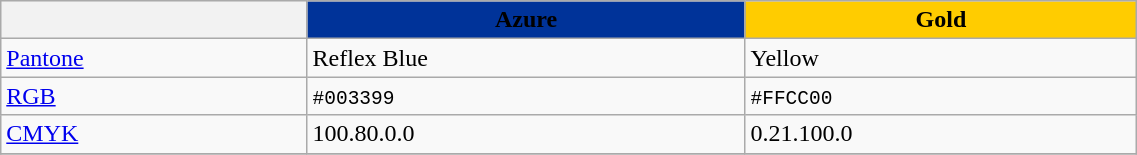<table class="wikitable" style="background: #f9f9f9; border: 1px solid #aaaaaa; border-collapse: collapse; white-space: nowrap; text-align: left" width="60%" cellspacing="0" cellpadding="2" border="1">
<tr style="text-align: center; background: #eee">
<th></th>
<th style="background:#003399"><span> Azure </span></th>
<th style="background:#FFCC00">Gold</th>
</tr>
<tr>
<td><a href='#'>Pantone</a></td>
<td>Reflex Blue</td>
<td>Yellow</td>
</tr>
<tr>
<td><a href='#'>RGB</a></td>
<td><code>#003399</code></td>
<td><code>#FFCC00</code></td>
</tr>
<tr>
<td><a href='#'>CMYK</a></td>
<td>100.80.0.0</td>
<td>0.21.100.0</td>
</tr>
<tr>
</tr>
</table>
